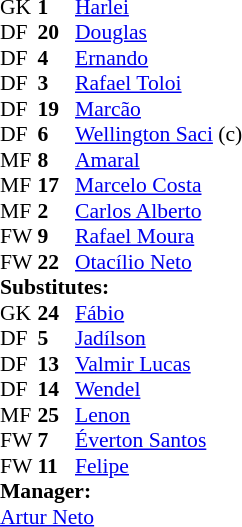<table style="font-size: 90%" cellspacing="0" cellpadding="0">
<tr>
<td colspan="4"></td>
</tr>
<tr>
<th width=25></th>
<th width=25></th>
</tr>
<tr>
<td>GK</td>
<td><strong>1</strong></td>
<td> <a href='#'>Harlei</a></td>
</tr>
<tr>
<td>DF</td>
<td><strong>20</strong></td>
<td> <a href='#'>Douglas</a></td>
</tr>
<tr>
<td>DF</td>
<td><strong>4</strong></td>
<td> <a href='#'>Ernando</a></td>
</tr>
<tr>
<td>DF</td>
<td><strong>3</strong></td>
<td> <a href='#'>Rafael Toloi</a></td>
</tr>
<tr>
<td>DF</td>
<td><strong>19</strong></td>
<td> <a href='#'>Marcão</a></td>
</tr>
<tr>
<td>DF</td>
<td><strong>6</strong></td>
<td> <a href='#'>Wellington Saci</a> (c)</td>
</tr>
<tr>
<td>MF</td>
<td><strong>8</strong></td>
<td> <a href='#'>Amaral</a></td>
</tr>
<tr>
<td>MF</td>
<td><strong>17</strong></td>
<td> <a href='#'>Marcelo Costa</a></td>
<td></td>
<td></td>
</tr>
<tr>
<td>MF</td>
<td><strong>2</strong></td>
<td> <a href='#'>Carlos Alberto</a></td>
<td></td>
</tr>
<tr>
<td>FW</td>
<td><strong>9</strong></td>
<td> <a href='#'>Rafael Moura</a></td>
</tr>
<tr>
<td>FW</td>
<td><strong>22</strong></td>
<td> <a href='#'>Otacílio Neto</a></td>
<td></td>
<td></td>
</tr>
<tr>
<td colspan=3><strong>Substitutes:</strong></td>
</tr>
<tr>
<td>GK</td>
<td><strong>24</strong></td>
<td> <a href='#'>Fábio</a></td>
</tr>
<tr>
<td>DF</td>
<td><strong>5</strong></td>
<td> <a href='#'>Jadílson</a></td>
</tr>
<tr>
<td>DF</td>
<td><strong>13</strong></td>
<td> <a href='#'>Valmir Lucas</a></td>
</tr>
<tr>
<td>DF</td>
<td><strong>14</strong></td>
<td> <a href='#'>Wendel</a></td>
</tr>
<tr>
<td>MF</td>
<td><strong>25</strong></td>
<td> <a href='#'>Lenon</a></td>
</tr>
<tr>
<td>FW</td>
<td><strong>7</strong></td>
<td> <a href='#'>Éverton Santos</a></td>
<td></td>
<td></td>
</tr>
<tr>
<td>FW</td>
<td><strong>11</strong></td>
<td> <a href='#'>Felipe</a></td>
<td></td>
<td></td>
</tr>
<tr>
<td colspan=3><strong>Manager:</strong></td>
</tr>
<tr>
<td colspan=4> <a href='#'>Artur Neto</a></td>
</tr>
</table>
